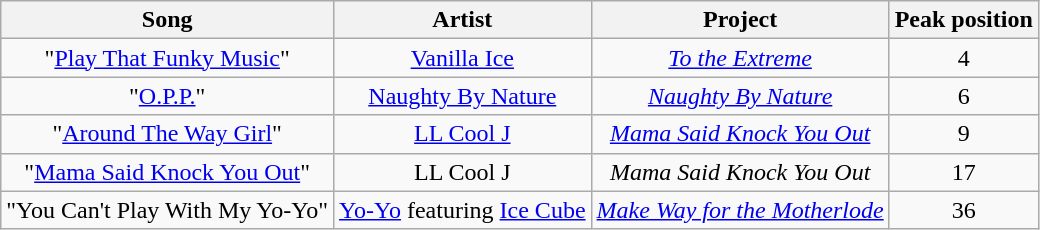<table class="wikitable sortable plainrowheaders" style="text-align:center;">
<tr>
<th scope="col">Song</th>
<th scope="col">Artist</th>
<th scope="col">Project</th>
<th scope="col">Peak position</th>
</tr>
<tr>
<td>"<a href='#'>Play That Funky Music</a>"</td>
<td><a href='#'>Vanilla Ice</a></td>
<td><em><a href='#'>To the Extreme</a></em></td>
<td>4</td>
</tr>
<tr>
<td>"<a href='#'>O.P.P.</a>"</td>
<td><a href='#'>Naughty By Nature</a></td>
<td><em><a href='#'>Naughty By Nature</a></em></td>
<td>6</td>
</tr>
<tr>
<td>"<a href='#'>Around The Way Girl</a>"</td>
<td><a href='#'>LL Cool J</a></td>
<td><em><a href='#'>Mama Said Knock You Out</a></em></td>
<td>9</td>
</tr>
<tr>
<td>"<a href='#'>Mama Said Knock You Out</a>"</td>
<td>LL Cool J</td>
<td><em>Mama Said Knock You Out</em></td>
<td>17</td>
</tr>
<tr>
<td>"You Can't Play With My Yo-Yo"</td>
<td><a href='#'>Yo-Yo</a> featuring <a href='#'>Ice Cube</a></td>
<td><em><a href='#'>Make Way for the Motherlode</a></em></td>
<td>36</td>
</tr>
</table>
